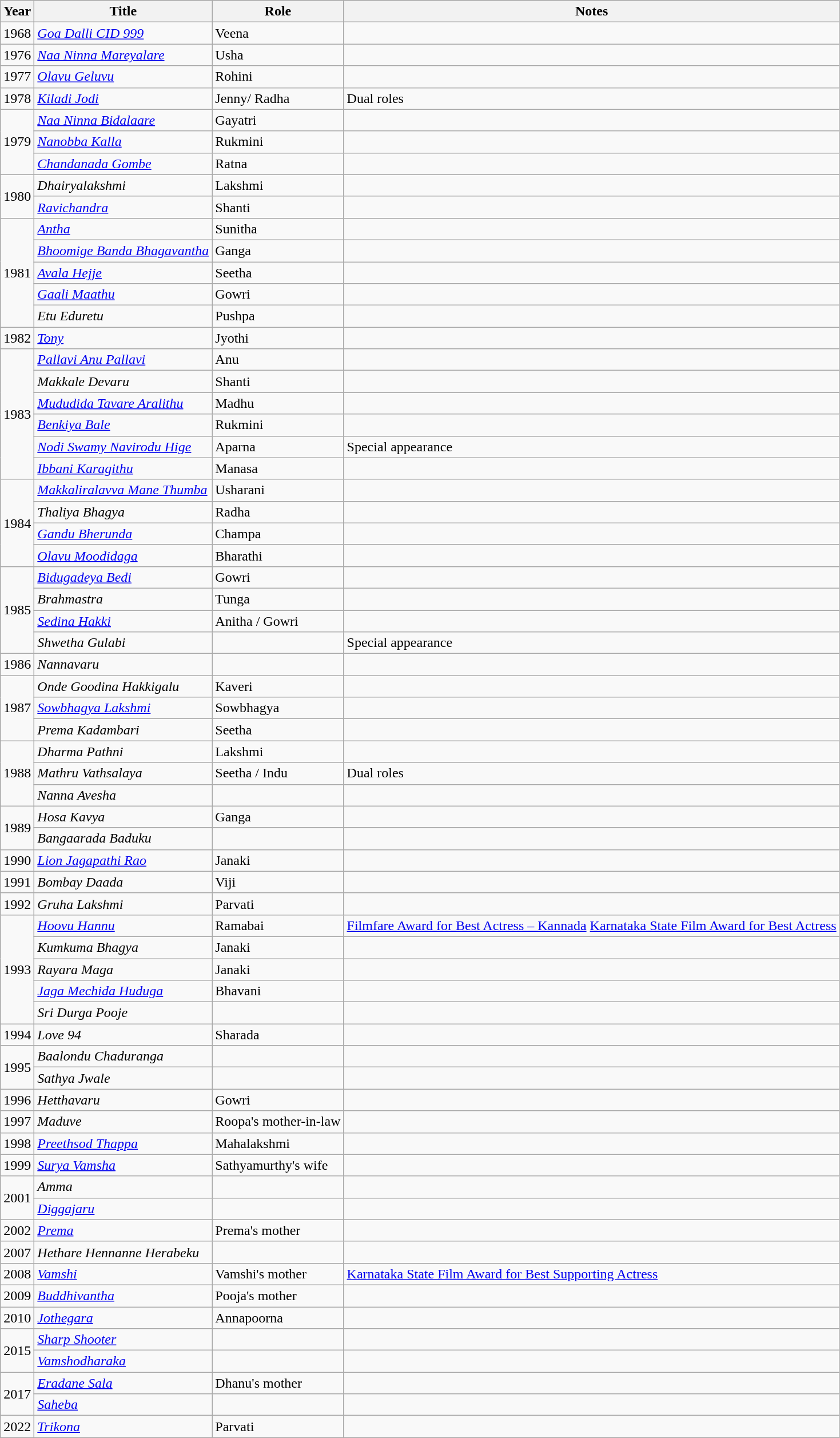<table class="wikitable sortable">
<tr>
<th scope="col">Year</th>
<th scope="col">Title</th>
<th scope="col">Role</th>
<th scope="col" class="unsortable">Notes</th>
</tr>
<tr>
<td>1968</td>
<td><em><a href='#'>Goa Dalli CID 999</a></em></td>
<td>Veena</td>
<td></td>
</tr>
<tr>
<td>1976</td>
<td><em><a href='#'>Naa Ninna Mareyalare</a></em></td>
<td>Usha</td>
<td></td>
</tr>
<tr>
<td>1977</td>
<td><em><a href='#'>Olavu Geluvu</a></em></td>
<td>Rohini</td>
<td></td>
</tr>
<tr>
<td>1978</td>
<td><em><a href='#'>Kiladi Jodi</a></em></td>
<td>Jenny/ Radha</td>
<td>Dual roles</td>
</tr>
<tr>
<td rowspan="3">1979</td>
<td><em><a href='#'>Naa Ninna Bidalaare</a></em></td>
<td>Gayatri</td>
<td></td>
</tr>
<tr>
<td><em><a href='#'>Nanobba Kalla</a></em></td>
<td>Rukmini</td>
<td></td>
</tr>
<tr>
<td><em><a href='#'>Chandanada Gombe</a></em></td>
<td>Ratna</td>
<td></td>
</tr>
<tr>
<td rowspan="2">1980</td>
<td><em>Dhairyalakshmi</em></td>
<td>Lakshmi</td>
<td></td>
</tr>
<tr>
<td><em><a href='#'>Ravichandra</a></em></td>
<td>Shanti</td>
<td></td>
</tr>
<tr>
<td rowspan="5">1981</td>
<td><em><a href='#'>Antha</a></em></td>
<td>Sunitha</td>
<td></td>
</tr>
<tr>
<td><em><a href='#'>Bhoomige Banda Bhagavantha</a></em></td>
<td>Ganga</td>
<td></td>
</tr>
<tr>
<td><em><a href='#'>Avala Hejje</a></em></td>
<td>Seetha</td>
<td></td>
</tr>
<tr>
<td><em><a href='#'>Gaali Maathu</a></em></td>
<td>Gowri</td>
<td></td>
</tr>
<tr>
<td><em>Etu Eduretu</em></td>
<td>Pushpa</td>
<td></td>
</tr>
<tr>
<td>1982</td>
<td><em><a href='#'>Tony</a></em></td>
<td>Jyothi</td>
<td></td>
</tr>
<tr>
<td rowspan="6">1983</td>
<td><em><a href='#'>Pallavi Anu Pallavi</a></em></td>
<td>Anu</td>
<td></td>
</tr>
<tr>
<td><em>Makkale Devaru</em></td>
<td>Shanti</td>
<td></td>
</tr>
<tr>
<td><em><a href='#'>Mududida Tavare Aralithu</a></em></td>
<td>Madhu</td>
<td></td>
</tr>
<tr>
<td><em><a href='#'>Benkiya Bale</a></em></td>
<td>Rukmini</td>
<td></td>
</tr>
<tr>
<td><em><a href='#'>Nodi Swamy Navirodu Hige</a></em></td>
<td>Aparna</td>
<td>Special appearance</td>
</tr>
<tr>
<td><em><a href='#'>Ibbani Karagithu</a></em></td>
<td>Manasa</td>
<td></td>
</tr>
<tr>
<td rowspan="4">1984</td>
<td><em><a href='#'>Makkaliralavva Mane Thumba</a></em></td>
<td>Usharani</td>
<td></td>
</tr>
<tr>
<td><em>Thaliya Bhagya</em></td>
<td>Radha</td>
<td></td>
</tr>
<tr>
<td><em><a href='#'>Gandu Bherunda</a></em></td>
<td>Champa</td>
<td></td>
</tr>
<tr>
<td><em><a href='#'>Olavu Moodidaga</a></em></td>
<td>Bharathi</td>
<td></td>
</tr>
<tr>
<td rowspan="4">1985</td>
<td><em><a href='#'>Bidugadeya Bedi</a></em></td>
<td>Gowri</td>
<td></td>
</tr>
<tr>
<td><em>Brahmastra</em></td>
<td>Tunga</td>
<td></td>
</tr>
<tr>
<td><em><a href='#'>Sedina Hakki</a></em></td>
<td>Anitha / Gowri</td>
<td></td>
</tr>
<tr>
<td><em>Shwetha Gulabi</em></td>
<td></td>
<td>Special appearance</td>
</tr>
<tr>
<td>1986</td>
<td><em>Nannavaru</em></td>
<td></td>
<td></td>
</tr>
<tr>
<td rowspan="3">1987</td>
<td><em>Onde Goodina Hakkigalu</em></td>
<td>Kaveri</td>
<td></td>
</tr>
<tr>
<td><em><a href='#'>Sowbhagya Lakshmi</a></em></td>
<td>Sowbhagya</td>
<td></td>
</tr>
<tr>
<td><em>Prema Kadambari</em></td>
<td>Seetha</td>
<td></td>
</tr>
<tr>
<td rowspan="3">1988</td>
<td><em>Dharma Pathni</em></td>
<td>Lakshmi</td>
<td></td>
</tr>
<tr>
<td><em>Mathru Vathsalaya</em></td>
<td>Seetha / Indu</td>
<td>Dual roles</td>
</tr>
<tr>
<td><em>Nanna Avesha</em></td>
<td></td>
<td></td>
</tr>
<tr>
<td rowspan="2">1989</td>
<td><em>Hosa Kavya</em></td>
<td>Ganga</td>
<td></td>
</tr>
<tr>
<td><em>Bangaarada Baduku</em></td>
<td></td>
<td></td>
</tr>
<tr>
<td>1990</td>
<td><em><a href='#'>Lion Jagapathi Rao</a></em></td>
<td>Janaki</td>
<td></td>
</tr>
<tr>
<td>1991</td>
<td><em>Bombay Daada</em></td>
<td>Viji</td>
<td></td>
</tr>
<tr>
<td>1992</td>
<td><em>Gruha Lakshmi</em></td>
<td>Parvati</td>
<td></td>
</tr>
<tr>
<td rowspan="5">1993</td>
<td><em><a href='#'>Hoovu Hannu</a></em></td>
<td>Ramabai</td>
<td><a href='#'>Filmfare Award for Best Actress – Kannada</a>   <a href='#'>Karnataka State Film Award for Best Actress</a></td>
</tr>
<tr>
<td><em>Kumkuma Bhagya</em></td>
<td>Janaki</td>
<td></td>
</tr>
<tr>
<td><em>Rayara Maga</em></td>
<td>Janaki</td>
<td></td>
</tr>
<tr>
<td><em><a href='#'>Jaga Mechida Huduga</a></em></td>
<td>Bhavani</td>
<td></td>
</tr>
<tr>
<td><em>Sri Durga Pooje</em></td>
<td></td>
<td></td>
</tr>
<tr>
<td>1994</td>
<td><em>Love 94</em></td>
<td>Sharada</td>
<td></td>
</tr>
<tr>
<td rowspan = "2">1995</td>
<td><em>Baalondu Chaduranga</em></td>
<td></td>
<td></td>
</tr>
<tr>
<td><em>Sathya Jwale</em></td>
<td></td>
<td></td>
</tr>
<tr>
<td>1996</td>
<td><em>Hetthavaru</em></td>
<td>Gowri</td>
<td></td>
</tr>
<tr>
<td>1997</td>
<td><em>Maduve</em></td>
<td>Roopa's mother-in-law</td>
<td></td>
</tr>
<tr>
<td>1998</td>
<td><em><a href='#'>Preethsod Thappa</a></em></td>
<td>Mahalakshmi</td>
<td></td>
</tr>
<tr>
<td>1999</td>
<td><em><a href='#'>Surya Vamsha</a></em></td>
<td>Sathyamurthy's wife</td>
<td></td>
</tr>
<tr>
<td rowspan="2">2001</td>
<td><em>Amma</em></td>
<td></td>
<td></td>
</tr>
<tr>
<td><em><a href='#'>Diggajaru</a></em></td>
<td></td>
<td></td>
</tr>
<tr>
<td>2002</td>
<td><em><a href='#'>Prema</a></em></td>
<td>Prema's mother</td>
<td></td>
</tr>
<tr>
<td>2007</td>
<td><em>Hethare Hennanne Herabeku</em></td>
<td></td>
<td></td>
</tr>
<tr>
<td>2008</td>
<td><em><a href='#'>Vamshi</a></em></td>
<td>Vamshi's mother</td>
<td><a href='#'>Karnataka State Film Award for Best Supporting Actress</a></td>
</tr>
<tr>
<td>2009</td>
<td><em><a href='#'>Buddhivantha</a></em></td>
<td>Pooja's mother</td>
<td></td>
</tr>
<tr>
<td>2010</td>
<td><em><a href='#'>Jothegara</a></em></td>
<td>Annapoorna</td>
<td></td>
</tr>
<tr>
<td rowspan="2">2015</td>
<td><em><a href='#'>Sharp Shooter</a></em></td>
<td></td>
<td></td>
</tr>
<tr>
<td><em><a href='#'>Vamshodharaka</a></em></td>
<td></td>
<td></td>
</tr>
<tr>
<td rowspan="2">2017</td>
<td><em><a href='#'>Eradane Sala</a></em></td>
<td>Dhanu's mother</td>
<td></td>
</tr>
<tr>
<td><em><a href='#'>Saheba</a></em></td>
<td></td>
<td></td>
</tr>
<tr>
<td>2022</td>
<td><em><a href='#'>Trikona</a></em></td>
<td>Parvati</td>
<td></td>
</tr>
</table>
